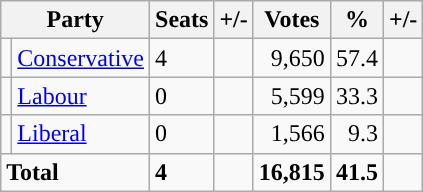<table class="wikitable sortable">
<tr>
<th colspan="2">Party</th>
<th>Seats</th>
<th>+/-</th>
<th>Votes</th>
<th>%</th>
<th>+/-</th>
</tr>
<tr>
<td style="background-color: "></td>
<td><a href='#'>Conservative</a></td>
<td>4</td>
<td></td>
<td style="text-align:right;">9,650</td>
<td style="text-align:right;">57.4</td>
<td style="text-align:right;"></td>
</tr>
<tr>
<td style="background-color: "></td>
<td><a href='#'>Labour</a></td>
<td>0</td>
<td></td>
<td style="text-align:right;">5,599</td>
<td style="text-align:right;">33.3</td>
<td style="text-align:right;"></td>
</tr>
<tr>
<td style="background-color: "></td>
<td><a href='#'>Liberal</a></td>
<td>0</td>
<td></td>
<td style="text-align:right;">1,566</td>
<td style="text-align:right;">9.3</td>
<td style="text-align:right;"></td>
</tr>
<tr>
<td colspan="2"><strong>Total</strong></td>
<td><strong>4</strong></td>
<td></td>
<td style="text-align:right;"><strong>16,815</strong></td>
<td style="text-align:right;"><strong>41.5</strong></td>
<td></td>
</tr>
</table>
